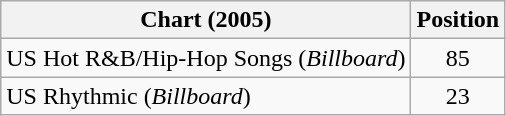<table class="wikitable sortable">
<tr>
<th>Chart (2005)</th>
<th>Position</th>
</tr>
<tr>
<td>US Hot R&B/Hip-Hop Songs (<em>Billboard</em>)</td>
<td align="center">85</td>
</tr>
<tr>
<td>US Rhythmic (<em>Billboard</em>)</td>
<td align="center">23</td>
</tr>
</table>
